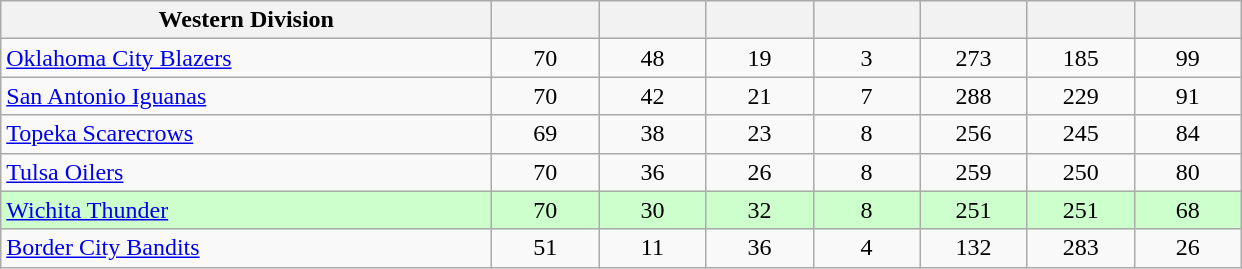<table class="wikitable sortable">
<tr>
<th style="width:20em;" class="unsortable">Western Division</th>
<th style="width:4em;" class="unsortable"></th>
<th style="width:4em;"></th>
<th style="width:4em;"></th>
<th style="width:4em;"></th>
<th style="width:4em;"></th>
<th style="width:4em;"></th>
<th style="width:4em;"></th>
</tr>
<tr align="center">
<td align="left"><a href='#'>Oklahoma City Blazers</a></td>
<td>70</td>
<td>48</td>
<td>19</td>
<td>3</td>
<td>273</td>
<td>185</td>
<td>99</td>
</tr>
<tr align="center">
<td align="left"><a href='#'>San Antonio Iguanas</a></td>
<td>70</td>
<td>42</td>
<td>21</td>
<td>7</td>
<td>288</td>
<td>229</td>
<td>91</td>
</tr>
<tr align="center">
<td align="left"><a href='#'>Topeka Scarecrows</a></td>
<td>69</td>
<td>38</td>
<td>23</td>
<td>8</td>
<td>256</td>
<td>245</td>
<td>84</td>
</tr>
<tr align="center">
<td align="left"><a href='#'>Tulsa Oilers</a></td>
<td>70</td>
<td>36</td>
<td>26</td>
<td>8</td>
<td>259</td>
<td>250</td>
<td>80</td>
</tr>
<tr align="center" bgcolor="#CCFFCC">
<td align="left"><a href='#'>Wichita Thunder</a></td>
<td>70</td>
<td>30</td>
<td>32</td>
<td>8</td>
<td>251</td>
<td>251</td>
<td>68</td>
</tr>
<tr align="center">
<td align="left"><a href='#'>Border City Bandits</a></td>
<td>51</td>
<td>11</td>
<td>36</td>
<td>4</td>
<td>132</td>
<td>283</td>
<td>26</td>
</tr>
</table>
